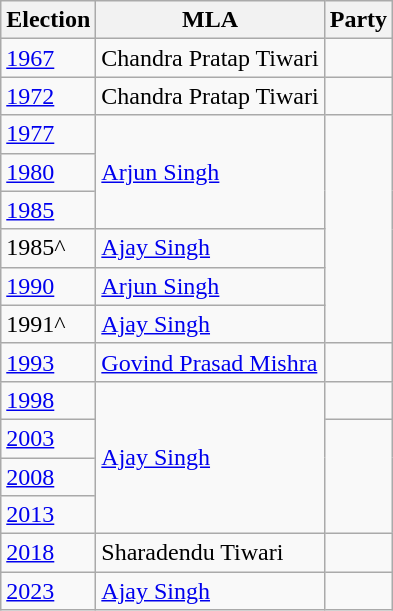<table class="wikitable sortable">
<tr>
<th>Election</th>
<th>MLA</th>
<th colspan="2">Party</th>
</tr>
<tr>
<td><a href='#'>1967</a></td>
<td>Chandra Pratap Tiwari</td>
<td></td>
</tr>
<tr>
<td><a href='#'>1972</a></td>
<td>Chandra Pratap Tiwari</td>
<td></td>
</tr>
<tr>
<td><a href='#'>1977</a></td>
<td rowspan="3"><a href='#'>Arjun Singh</a></td>
</tr>
<tr>
<td><a href='#'>1980</a></td>
</tr>
<tr>
<td><a href='#'>1985</a></td>
</tr>
<tr>
<td>1985^</td>
<td><a href='#'>Ajay Singh</a></td>
</tr>
<tr>
<td><a href='#'>1990</a></td>
<td><a href='#'>Arjun Singh</a></td>
</tr>
<tr>
<td>1991^</td>
<td><a href='#'>Ajay Singh</a></td>
</tr>
<tr>
<td><a href='#'>1993</a></td>
<td><a href='#'>Govind Prasad Mishra</a></td>
<td></td>
</tr>
<tr>
<td><a href='#'>1998</a></td>
<td rowspan="4"><a href='#'>Ajay Singh</a></td>
<td></td>
</tr>
<tr>
<td><a href='#'>2003</a></td>
</tr>
<tr>
<td><a href='#'>2008</a></td>
</tr>
<tr>
<td><a href='#'>2013</a></td>
</tr>
<tr>
<td><a href='#'>2018</a></td>
<td>Sharadendu Tiwari</td>
<td></td>
</tr>
<tr>
<td><a href='#'>2023</a></td>
<td><a href='#'>Ajay Singh</a></td>
<td></td>
</tr>
</table>
